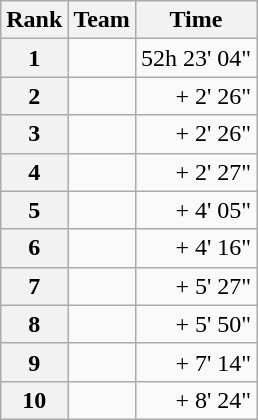<table class="wikitable">
<tr>
<th scope="col">Rank</th>
<th scope="col">Team</th>
<th scope="col">Time</th>
</tr>
<tr>
<th scope="row">1</th>
<td> </td>
<td align="right">52h 23' 04"</td>
</tr>
<tr>
<th scope="row">2</th>
<td> </td>
<td align="right">+ 2' 26"</td>
</tr>
<tr>
<th scope="row">3</th>
<td> </td>
<td align="right">+ 2' 26"</td>
</tr>
<tr>
<th scope="row">4</th>
<td> </td>
<td align="right">+ 2' 27"</td>
</tr>
<tr>
<th scope="row">5</th>
<td> </td>
<td align="right">+ 4' 05"</td>
</tr>
<tr>
<th scope="row">6</th>
<td> </td>
<td align="right">+ 4' 16"</td>
</tr>
<tr>
<th scope="row">7</th>
<td> </td>
<td align="right">+ 5' 27"</td>
</tr>
<tr>
<th scope="row">8</th>
<td> </td>
<td align="right">+ 5' 50"</td>
</tr>
<tr>
<th scope="row">9</th>
<td> </td>
<td align="right">+ 7' 14"</td>
</tr>
<tr>
<th scope="row">10</th>
<td> </td>
<td align="right">+ 8' 24"</td>
</tr>
</table>
